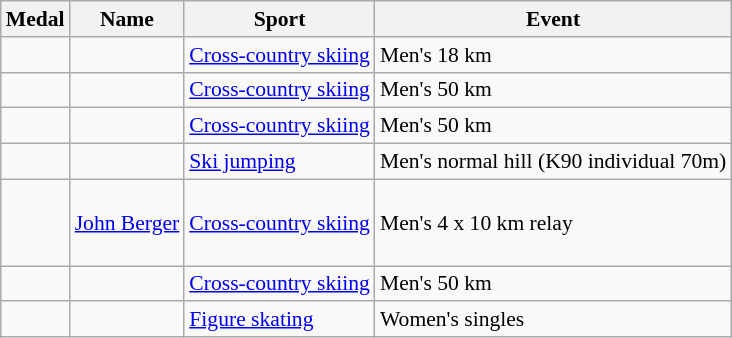<table class="wikitable sortable" style="font-size:90%">
<tr>
<th>Medal</th>
<th>Name</th>
<th>Sport</th>
<th>Event</th>
</tr>
<tr>
<td></td>
<td></td>
<td><a href='#'>Cross-country skiing</a></td>
<td>Men's 18 km</td>
</tr>
<tr>
<td></td>
<td></td>
<td><a href='#'>Cross-country skiing</a></td>
<td>Men's 50 km</td>
</tr>
<tr>
<td></td>
<td></td>
<td><a href='#'>Cross-country skiing</a></td>
<td>Men's 50 km</td>
</tr>
<tr>
<td></td>
<td></td>
<td><a href='#'>Ski jumping</a></td>
<td>Men's normal hill (K90 individual 70m)</td>
</tr>
<tr>
<td></td>
<td> <br> <a href='#'>John Berger</a> <br>  <br> </td>
<td><a href='#'>Cross-country skiing</a></td>
<td>Men's 4 x 10 km relay</td>
</tr>
<tr>
<td></td>
<td></td>
<td><a href='#'>Cross-country skiing</a></td>
<td>Men's 50 km</td>
</tr>
<tr>
<td></td>
<td></td>
<td><a href='#'>Figure skating</a></td>
<td>Women's singles</td>
</tr>
</table>
